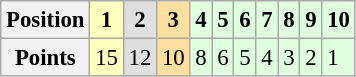<table class="wikitable" style="font-size: 95%;">
<tr>
<th>Position</th>
<th style="background:#ffffbf;">1</th>
<th style="background:#dfdfdf;">2</th>
<th style="background:#ffdf9f;">3</th>
<th style="background:#dfffdf;">4</th>
<th style="background:#dfffdf;">5</th>
<th style="background:#dfffdf;">6</th>
<th style="background:#dfffdf;">7</th>
<th style="background:#dfffdf;">8</th>
<th style="background:#dfffdf;">9</th>
<th style="background:#dfffdf;">10</th>
</tr>
<tr>
<th>Points</th>
<td style="background:#ffffbf;">15</td>
<td style="background:#dfdfdf;">12</td>
<td style="background:#ffdf9f;">10</td>
<td style="background:#dfffdf;">8</td>
<td style="background:#dfffdf;">6</td>
<td style="background:#dfffdf;">5</td>
<td style="background:#dfffdf;">4</td>
<td style="background:#dfffdf;">3</td>
<td style="background:#dfffdf;">2</td>
<td style="background:#dfffdf;">1</td>
</tr>
</table>
